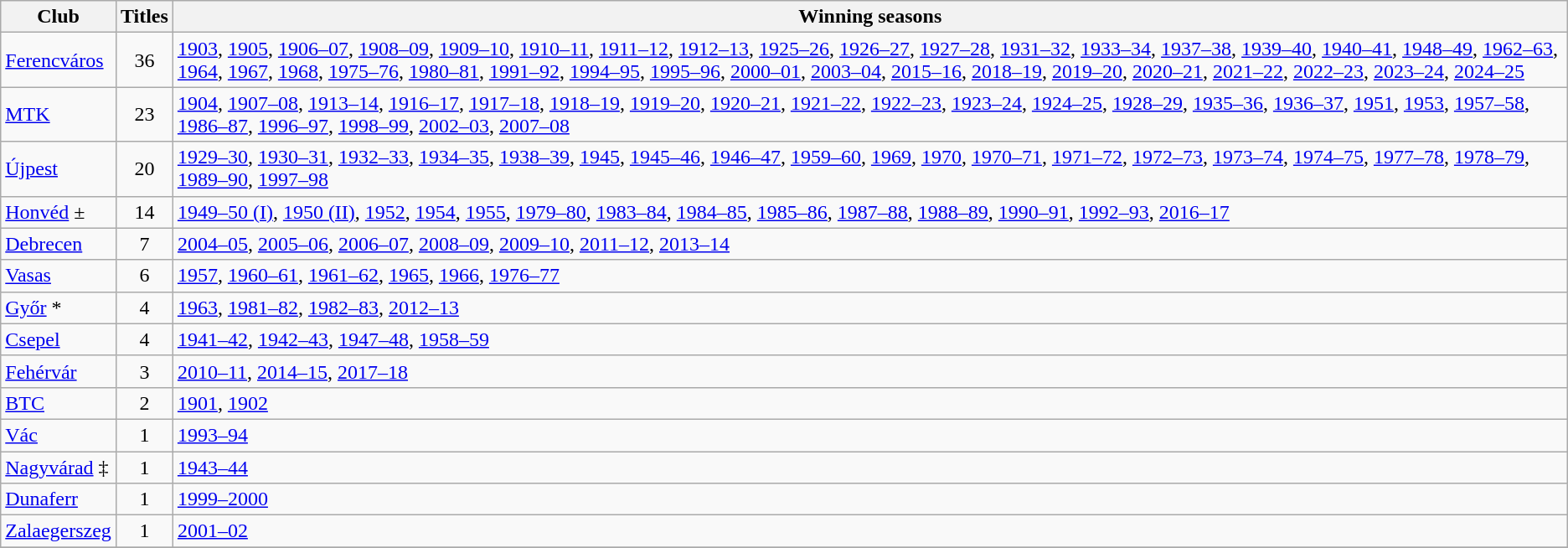<table class="wikitable sortable">
<tr>
<th>Club</th>
<th>Titles</th>
<th>Winning seasons</th>
</tr>
<tr>
<td><a href='#'>Ferencváros</a> </td>
<td style="text-align:center;">36</td>
<td><a href='#'>1903</a>, <a href='#'>1905</a>, <a href='#'>1906–07</a>, <a href='#'>1908–09</a>, <a href='#'>1909–10</a>, <a href='#'>1910–11</a>, <a href='#'>1911–12</a>, <a href='#'>1912–13</a>, <a href='#'>1925–26</a>, <a href='#'>1926–27</a>, <a href='#'>1927–28</a>, <a href='#'>1931–32</a>, <a href='#'>1933–34</a>, <a href='#'>1937–38</a>, <a href='#'>1939–40</a>, <a href='#'>1940–41</a>, <a href='#'>1948–49</a>, <a href='#'>1962–63</a>, <a href='#'>1964</a>, <a href='#'>1967</a>, <a href='#'>1968</a>, <a href='#'>1975–76</a>, <a href='#'>1980–81</a>, <a href='#'>1991–92</a>, <a href='#'>1994–95</a>, <a href='#'>1995–96</a>, <a href='#'>2000–01</a>, <a href='#'>2003–04</a>, <a href='#'>2015–16</a>, <a href='#'>2018–19</a>, <a href='#'>2019–20</a>, <a href='#'>2020–21</a>, <a href='#'>2021–22</a>, <a href='#'>2022–23</a>, <a href='#'>2023–24</a>, <a href='#'>2024–25</a></td>
</tr>
<tr>
<td><a href='#'>MTK</a> </td>
<td style="text-align:center;">23</td>
<td><a href='#'>1904</a>, <a href='#'>1907–08</a>, <a href='#'>1913–14</a>, <a href='#'>1916–17</a>, <a href='#'>1917–18</a>, <a href='#'>1918–19</a>, <a href='#'>1919–20</a>, <a href='#'>1920–21</a>, <a href='#'>1921–22</a>, <a href='#'>1922–23</a>, <a href='#'>1923–24</a>, <a href='#'>1924–25</a>, <a href='#'>1928–29</a>, <a href='#'>1935–36</a>, <a href='#'>1936–37</a>, <a href='#'>1951</a>, <a href='#'>1953</a>, <a href='#'>1957–58</a>, <a href='#'>1986–87</a>, <a href='#'>1996–97</a>, <a href='#'>1998–99</a>, <a href='#'>2002–03</a>, <a href='#'>2007–08</a></td>
</tr>
<tr>
<td><a href='#'>Újpest</a> </td>
<td style="text-align:center;">20</td>
<td><a href='#'>1929–30</a>, <a href='#'>1930–31</a>, <a href='#'>1932–33</a>, <a href='#'>1934–35</a>, <a href='#'>1938–39</a>, <a href='#'>1945</a>, <a href='#'>1945–46</a>, <a href='#'>1946–47</a>, <a href='#'>1959–60</a>, <a href='#'>1969</a>, <a href='#'>1970</a>, <a href='#'>1970–71</a>, <a href='#'>1971–72</a>, <a href='#'>1972–73</a>, <a href='#'>1973–74</a>, <a href='#'>1974–75</a>, <a href='#'>1977–78</a>, <a href='#'>1978–79</a>, <a href='#'>1989–90</a>, <a href='#'>1997–98</a></td>
</tr>
<tr>
<td><a href='#'>Honvéd</a>  ±</td>
<td style="text-align:center;">14</td>
<td><a href='#'>1949–50 (I)</a>, <a href='#'>1950 (II)</a>, <a href='#'>1952</a>, <a href='#'>1954</a>, <a href='#'>1955</a>, <a href='#'>1979–80</a>, <a href='#'>1983–84</a>, <a href='#'>1984–85</a>, <a href='#'>1985–86</a>, <a href='#'>1987–88</a>, <a href='#'>1988–89</a>, <a href='#'>1990–91</a>, <a href='#'>1992–93</a>, <a href='#'>2016–17</a></td>
</tr>
<tr>
<td><a href='#'>Debrecen</a></td>
<td style="text-align:center;">7</td>
<td><a href='#'>2004–05</a>, <a href='#'>2005–06</a>, <a href='#'>2006–07</a>, <a href='#'>2008–09</a>, <a href='#'>2009–10</a>, <a href='#'>2011–12</a>, <a href='#'>2013–14</a></td>
</tr>
<tr>
<td><a href='#'>Vasas</a></td>
<td style="text-align:center;">6</td>
<td><a href='#'>1957</a>, <a href='#'>1960–61</a>, <a href='#'>1961–62</a>, <a href='#'>1965</a>, <a href='#'>1966</a>, <a href='#'>1976–77</a></td>
</tr>
<tr>
<td><a href='#'>Győr</a> *</td>
<td style="text-align:center;">4</td>
<td><a href='#'>1963</a>, <a href='#'>1981–82</a>, <a href='#'>1982–83</a>, <a href='#'>2012–13</a></td>
</tr>
<tr>
<td><a href='#'>Csepel</a></td>
<td style="text-align:center;">4</td>
<td><a href='#'>1941–42</a>, <a href='#'>1942–43</a>, <a href='#'>1947–48</a>, <a href='#'>1958–59</a></td>
</tr>
<tr>
<td><a href='#'>Fehérvár</a></td>
<td style="text-align:center;">3</td>
<td><a href='#'>2010–11</a>, <a href='#'>2014–15</a>, <a href='#'>2017–18</a></td>
</tr>
<tr>
<td><a href='#'>BTC</a> </td>
<td style="text-align:center;">2</td>
<td><a href='#'>1901</a>, <a href='#'>1902</a></td>
</tr>
<tr>
<td><a href='#'>Vác</a></td>
<td style="text-align:center;">1</td>
<td><a href='#'>1993–94</a></td>
</tr>
<tr>
<td><a href='#'>Nagyvárad</a> ‡</td>
<td style="text-align:center;">1</td>
<td><a href='#'>1943–44</a></td>
</tr>
<tr>
<td><a href='#'>Dunaferr</a></td>
<td style="text-align:center;">1</td>
<td><a href='#'>1999–2000</a></td>
</tr>
<tr>
<td><a href='#'>Zalaegerszeg</a></td>
<td style="text-align:center;">1</td>
<td><a href='#'>2001–02</a></td>
</tr>
<tr>
</tr>
</table>
